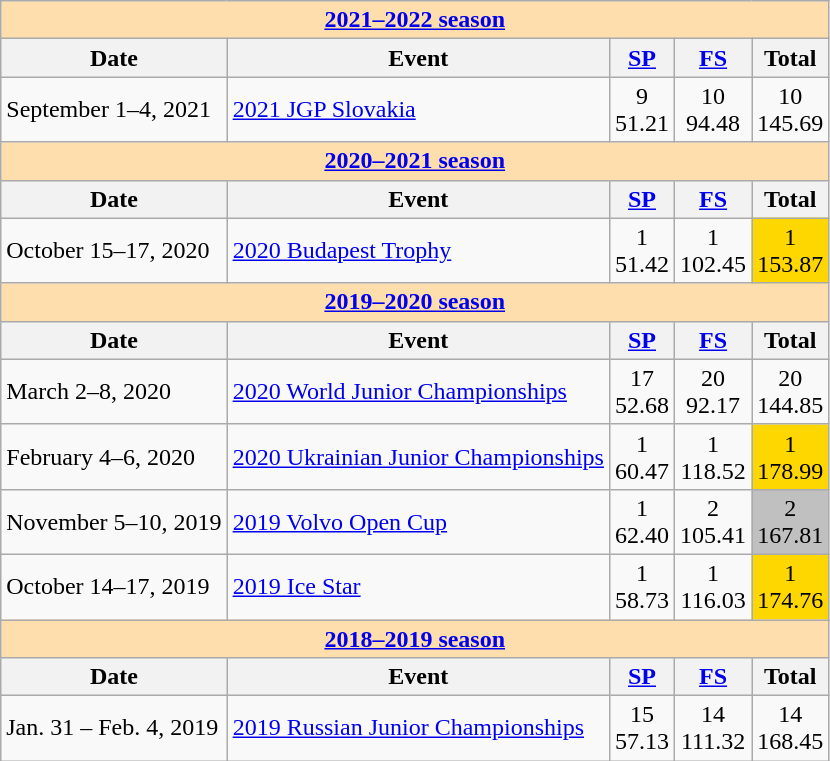<table class="wikitable">
<tr>
<td style="background-color: #ffdead; " colspan=5 align=center><a href='#'><strong>2021–2022 season</strong></a></td>
</tr>
<tr>
<th>Date</th>
<th>Event</th>
<th><a href='#'>SP</a></th>
<th><a href='#'>FS</a></th>
<th>Total</th>
</tr>
<tr>
<td>September 1–4, 2021</td>
<td><a href='#'>2021 JGP Slovakia</a></td>
<td align=center>9 <br> 51.21</td>
<td align=center>10 <br> 94.48</td>
<td align=center>10 <br> 145.69</td>
</tr>
<tr>
<td style="background-color: #ffdead; " colspan=5 align=center><a href='#'><strong>2020–2021 season</strong></a></td>
</tr>
<tr>
<th>Date</th>
<th>Event</th>
<th><a href='#'>SP</a></th>
<th><a href='#'>FS</a></th>
<th>Total</th>
</tr>
<tr>
<td>October 15–17, 2020</td>
<td><a href='#'>2020 Budapest Trophy</a></td>
<td align=center>1 <br> 51.42</td>
<td align=center>1 <br> 102.45</td>
<td align=center bgcolor=gold>1 <br> 153.87</td>
</tr>
<tr>
<td style="background-color: #ffdead; " colspan=5 align=center><a href='#'><strong>2019–2020 season</strong></a></td>
</tr>
<tr>
<th>Date</th>
<th>Event</th>
<th><a href='#'>SP</a></th>
<th><a href='#'>FS</a></th>
<th>Total</th>
</tr>
<tr>
<td>March 2–8, 2020</td>
<td><a href='#'>2020 World Junior Championships</a></td>
<td align=center>17 <br> 52.68</td>
<td align=center>20 <br> 92.17</td>
<td align=center>20 <br> 144.85</td>
</tr>
<tr>
<td>February 4–6, 2020</td>
<td><a href='#'>2020 Ukrainian Junior Championships</a></td>
<td align=center>1 <br> 60.47</td>
<td align=center>1 <br> 118.52</td>
<td align=center bgcolor=gold>1 <br> 178.99</td>
</tr>
<tr>
<td>November 5–10, 2019</td>
<td><a href='#'>2019 Volvo Open Cup</a></td>
<td align=center>1 <br> 62.40</td>
<td align=center>2 <br> 105.41</td>
<td align=center bgcolor=silver>2 <br> 167.81</td>
</tr>
<tr>
<td>October 14–17, 2019</td>
<td><a href='#'>2019 Ice Star</a></td>
<td align=center>1 <br> 58.73</td>
<td align=center>1 <br> 116.03</td>
<td align=center bgcolor=gold>1 <br> 174.76</td>
</tr>
<tr>
<td style="background-color: #ffdead; " colspan=5 align=center><a href='#'><strong>2018–2019 season</strong></a></td>
</tr>
<tr>
<th>Date</th>
<th>Event</th>
<th><a href='#'>SP</a></th>
<th><a href='#'>FS</a></th>
<th>Total</th>
</tr>
<tr>
<td>Jan. 31 – Feb. 4, 2019</td>
<td><a href='#'>2019 Russian Junior Championships</a></td>
<td align=center>15 <br> 57.13</td>
<td align=center>14 <br> 111.32</td>
<td align=center>14 <br> 168.45</td>
</tr>
</table>
